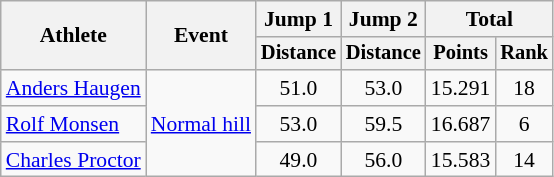<table class=wikitable style=font-size:90%;text-align:center>
<tr>
<th rowspan=2">Athlete</th>
<th rowspan=2>Event</th>
<th>Jump 1</th>
<th>Jump 2</th>
<th colspan=2>Total</th>
</tr>
<tr style=font-size:95%>
<th>Distance</th>
<th>Distance</th>
<th>Points</th>
<th>Rank</th>
</tr>
<tr>
<td align=left><a href='#'>Anders Haugen</a></td>
<td align=left rowspan=3><a href='#'>Normal hill</a></td>
<td>51.0</td>
<td>53.0</td>
<td>15.291</td>
<td>18</td>
</tr>
<tr>
<td align=left><a href='#'>Rolf Monsen</a></td>
<td>53.0</td>
<td>59.5</td>
<td>16.687</td>
<td>6</td>
</tr>
<tr>
<td align=left><a href='#'>Charles Proctor</a></td>
<td>49.0</td>
<td>56.0</td>
<td>15.583</td>
<td>14</td>
</tr>
</table>
